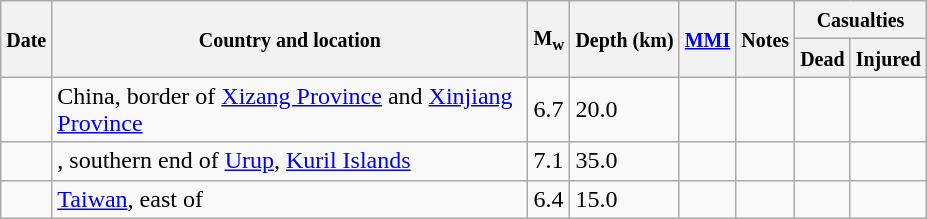<table class="wikitable sortable sort-under" style="border:1px black; margin-left:1em;">
<tr>
<th rowspan="2"><small>Date</small></th>
<th rowspan="2" style="width: 310px"><small>Country and location</small></th>
<th rowspan="2"><small>M<sub>w</sub></small></th>
<th rowspan="2"><small>Depth (km)</small></th>
<th rowspan="2"><small><a href='#'>MMI</a></small></th>
<th rowspan="2" class="unsortable"><small>Notes</small></th>
<th colspan="2"><small>Casualties</small></th>
</tr>
<tr>
<th><small>Dead</small></th>
<th><small>Injured</small></th>
</tr>
<tr>
<td></td>
<td>China, border of <a href='#'>Xizang Province</a> and <a href='#'>Xinjiang Province</a></td>
<td>6.7</td>
<td>20.0</td>
<td></td>
<td></td>
<td></td>
<td></td>
</tr>
<tr>
<td></td>
<td>, southern end of <a href='#'>Urup</a>, <a href='#'>Kuril Islands</a></td>
<td>7.1</td>
<td>35.0</td>
<td></td>
<td></td>
<td></td>
<td></td>
</tr>
<tr>
<td></td>
<td><a href='#'>Taiwan</a>, east of</td>
<td>6.4</td>
<td>15.0</td>
<td></td>
<td></td>
<td></td>
<td></td>
</tr>
</table>
